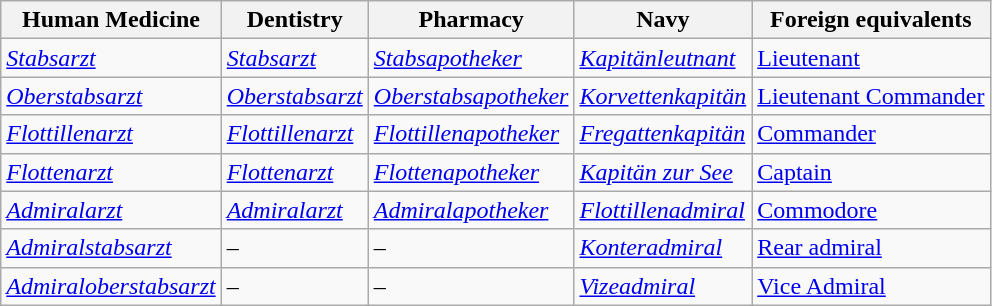<table class="wikitable">
<tr>
<th align="center">Human Medicine</th>
<th align="center">Dentistry</th>
<th align="center">Pharmacy</th>
<th align="center">Navy</th>
<th>Foreign equivalents</th>
</tr>
<tr>
<td><em><a href='#'>Stabsarzt</a></em></td>
<td><em><a href='#'>Stabsarzt</a></em></td>
<td><em><a href='#'>Stabsapotheker</a></em></td>
<td><em><a href='#'>Kapitänleutnant</a></em></td>
<td><a href='#'>Lieutenant</a></td>
</tr>
<tr>
<td><em><a href='#'>Oberstabsarzt</a></em></td>
<td><em><a href='#'>Oberstabsarzt</a></em></td>
<td><em><a href='#'>Oberstabsapotheker</a></em></td>
<td><em><a href='#'>Korvettenkapitän</a></em></td>
<td><a href='#'>Lieutenant Commander</a></td>
</tr>
<tr>
<td><em><a href='#'>Flottillenarzt</a></em></td>
<td><em><a href='#'>Flottillenarzt</a></em></td>
<td><em><a href='#'>Flottillenapotheker</a></em></td>
<td><em><a href='#'>Fregattenkapitän</a></em></td>
<td><a href='#'>Commander</a></td>
</tr>
<tr>
<td><em><a href='#'>Flottenarzt</a></em></td>
<td><em><a href='#'>Flottenarzt</a></em></td>
<td><em><a href='#'>Flottenapotheker</a></em></td>
<td><em><a href='#'>Kapitän zur See</a></em></td>
<td><a href='#'>Captain</a></td>
</tr>
<tr>
<td><em><a href='#'>Admiralarzt</a></em></td>
<td><em><a href='#'>Admiralarzt</a></em></td>
<td><em><a href='#'>Admiralapotheker</a></em></td>
<td><em><a href='#'>Flottillenadmiral</a></em></td>
<td><a href='#'>Commodore</a></td>
</tr>
<tr>
<td><em><a href='#'>Admiralstabsarzt</a></em></td>
<td>–</td>
<td>–</td>
<td><em><a href='#'>Konteradmiral</a></em></td>
<td><a href='#'>Rear admiral</a></td>
</tr>
<tr>
<td><em><a href='#'>Admiraloberstabsarzt</a></em></td>
<td>–</td>
<td>–</td>
<td><em><a href='#'>Vizeadmiral</a></em></td>
<td><a href='#'>Vice Admiral</a></td>
</tr>
</table>
